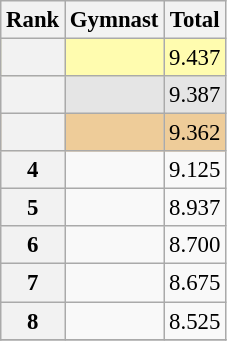<table class="wikitable sortable" style="text-align:center; font-size:95%">
<tr>
<th scope=col>Rank</th>
<th scope=col>Gymnast</th>
<th scope=col>Total</th>
</tr>
<tr bgcolor=fffcaf>
<th scope=row style="text-align:center"></th>
<td align=left></td>
<td>9.437</td>
</tr>
<tr bgcolor=e5e5e5>
<th scope=row style="text-align:center"></th>
<td align=left></td>
<td>9.387</td>
</tr>
<tr bgcolor=eecc99>
<th scope=row style="text-align:center"></th>
<td align=left></td>
<td>9.362</td>
</tr>
<tr>
<th scope=row style="text-align:center">4</th>
<td align=left></td>
<td>9.125</td>
</tr>
<tr>
<th scope=row style="text-align:center">5</th>
<td align=left></td>
<td>8.937</td>
</tr>
<tr>
<th scope=row style="text-align:center">6</th>
<td align=left></td>
<td>8.700</td>
</tr>
<tr>
<th scope=row style="text-align:center">7</th>
<td align=left></td>
<td>8.675</td>
</tr>
<tr>
<th scope=row style="text-align:center">8</th>
<td align=left></td>
<td>8.525</td>
</tr>
<tr>
</tr>
</table>
